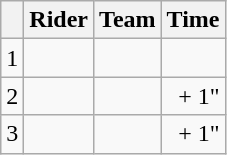<table class="wikitable">
<tr>
<th></th>
<th>Rider</th>
<th>Team</th>
<th>Time</th>
</tr>
<tr>
<td>1</td>
<td> </td>
<td></td>
<td align="right"></td>
</tr>
<tr>
<td>2</td>
<td></td>
<td></td>
<td align="right">+ 1"</td>
</tr>
<tr>
<td>3</td>
<td></td>
<td></td>
<td align="right">+ 1"</td>
</tr>
</table>
